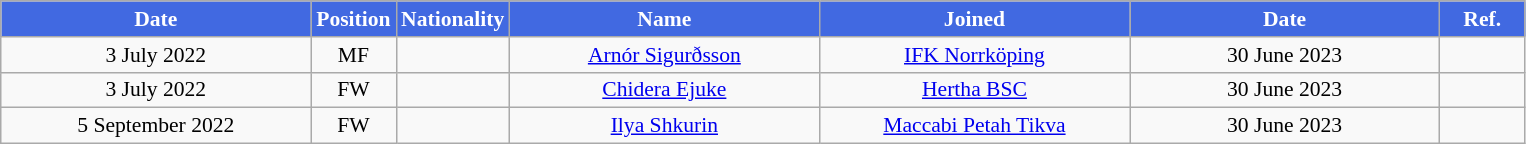<table class="wikitable"  style="text-align:center; font-size:90%; ">
<tr>
<th style="background:#4169E1; color:white; width:200px;">Date</th>
<th style="background:#4169E1; color:white; width:50px;">Position</th>
<th style="background:#4169E1; color:white; width:50px;">Nationality</th>
<th style="background:#4169E1; color:white; width:200px;">Name</th>
<th style="background:#4169E1; color:white; width:200px;">Joined</th>
<th style="background:#4169E1; color:white; width:200px;">Date</th>
<th style="background:#4169E1; color:white; width:50px;">Ref.</th>
</tr>
<tr>
<td>3 July 2022</td>
<td>MF</td>
<td></td>
<td><a href='#'>Arnór Sigurðsson</a></td>
<td><a href='#'>IFK Norrköping</a></td>
<td>30 June 2023</td>
<td></td>
</tr>
<tr>
<td>3 July 2022</td>
<td>FW</td>
<td></td>
<td><a href='#'>Chidera Ejuke</a></td>
<td><a href='#'>Hertha BSC</a></td>
<td>30 June 2023</td>
<td></td>
</tr>
<tr>
<td>5 September 2022</td>
<td>FW</td>
<td></td>
<td><a href='#'>Ilya Shkurin</a></td>
<td><a href='#'>Maccabi Petah Tikva</a></td>
<td>30 June 2023</td>
<td></td>
</tr>
</table>
